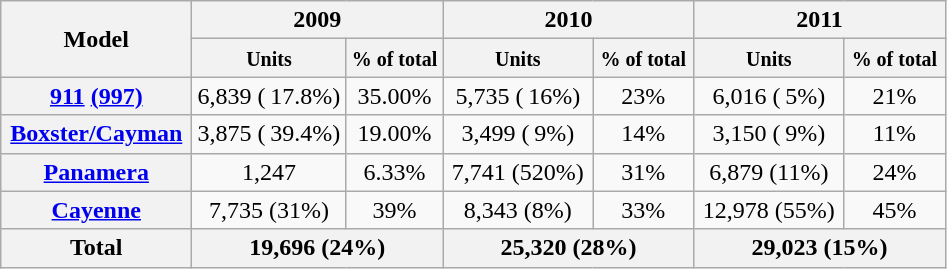<table class="wikitable" style="text-align:center; text-size:94%;">
<tr>
<th rowspan="2" style="width:120px;">Model</th>
<th colspan="2" style="width:160px;">2009</th>
<th colspan="2" style="width:160px;">2010</th>
<th colspan="2" style="width:160px;">2011</th>
</tr>
<tr>
<th><small>Units</small></th>
<th><small>% of total</small></th>
<th><small>Units</small></th>
<th><small>% of total</small></th>
<th><small>Units</small></th>
<th><small>% of total</small></th>
</tr>
<tr>
<th><a href='#'>911</a> <a href='#'>(997)</a></th>
<td>6,839 ( 17.8%)</td>
<td>35.00%</td>
<td>5,735 ( 16%)</td>
<td>23%</td>
<td>6,016 ( 5%)</td>
<td>21%</td>
</tr>
<tr>
<th><a href='#'>Boxster/Cayman</a></th>
<td>3,875 ( 39.4%)</td>
<td>19.00%</td>
<td>3,499 ( 9%)</td>
<td>14%</td>
<td>3,150 ( 9%)</td>
<td>11%</td>
</tr>
<tr>
<th><a href='#'>Panamera</a></th>
<td>1,247</td>
<td>6.33%</td>
<td>7,741 (520%)</td>
<td>31%</td>
<td>6,879 (11%)</td>
<td>24%</td>
</tr>
<tr>
<th><a href='#'>Cayenne</a></th>
<td>7,735 (31%)</td>
<td>39%</td>
<td>8,343 (8%)</td>
<td>33%</td>
<td>12,978 (55%)</td>
<td>45%</td>
</tr>
<tr style="background:WhiteSmoke;">
<th>Total</th>
<th colspan=2>19,696 (24%)</th>
<th colspan=2>25,320 (28%)</th>
<th colspan=2>29,023 (15%)</th>
</tr>
</table>
